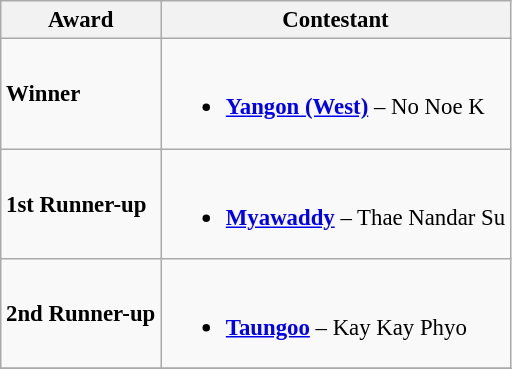<table class="wikitable sortable" style="font-size: 95%;">
<tr>
<th>Award</th>
<th>Contestant</th>
</tr>
<tr>
<td><strong>Winner</strong></td>
<td><br><ul><li><strong> <a href='#'>Yangon (West)</a></strong> – No Noe K</li></ul></td>
</tr>
<tr>
<td><strong>1st Runner-up</strong></td>
<td><br><ul><li><strong> <a href='#'>Myawaddy</a></strong> – Thae Nandar Su</li></ul></td>
</tr>
<tr>
<td><strong>2nd Runner-up</strong></td>
<td><br><ul><li><strong> <a href='#'>Taungoo</a></strong> – Kay Kay Phyo</li></ul></td>
</tr>
<tr>
</tr>
</table>
